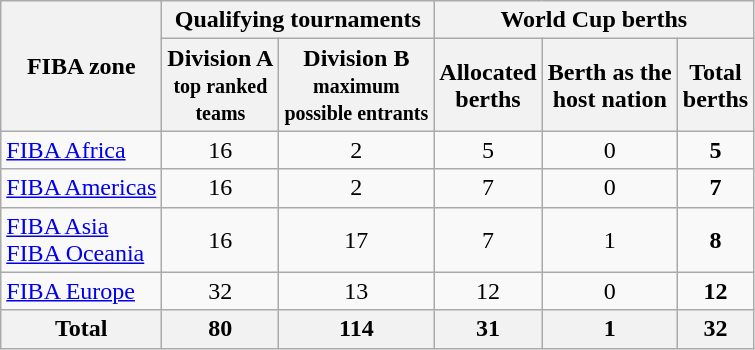<table class=wikitable style="text-align:center;">
<tr>
<th rowspan=2>FIBA zone</th>
<th colspan=2>Qualifying tournaments</th>
<th colspan=3>World Cup berths</th>
</tr>
<tr>
<th>Division A <br> <small>top ranked<br>teams</small></th>
<th>Division B <br> <small>maximum <br>possible entrants</small></th>
<th>Allocated <br> berths</th>
<th>Berth as the<br>  host nation</th>
<th>Total <br> berths</th>
</tr>
<tr>
<td align=left><a href='#'>FIBA Africa</a></td>
<td>16</td>
<td>2</td>
<td>5</td>
<td>0</td>
<td><strong>5</strong></td>
</tr>
<tr>
<td align=left><a href='#'>FIBA Americas</a></td>
<td>16</td>
<td>2</td>
<td>7</td>
<td>0</td>
<td><strong>7</strong></td>
</tr>
<tr>
<td align=left><a href='#'>FIBA Asia</a><br><a href='#'>FIBA Oceania</a></td>
<td>16</td>
<td>17</td>
<td>7</td>
<td>1</td>
<td><strong>8</strong></td>
</tr>
<tr>
<td align=left><a href='#'>FIBA Europe</a></td>
<td>32</td>
<td>13</td>
<td>12</td>
<td>0</td>
<td><strong>12</strong></td>
</tr>
<tr>
<th>Total</th>
<th>80</th>
<th>114</th>
<th>31</th>
<th>1</th>
<th>32</th>
</tr>
</table>
